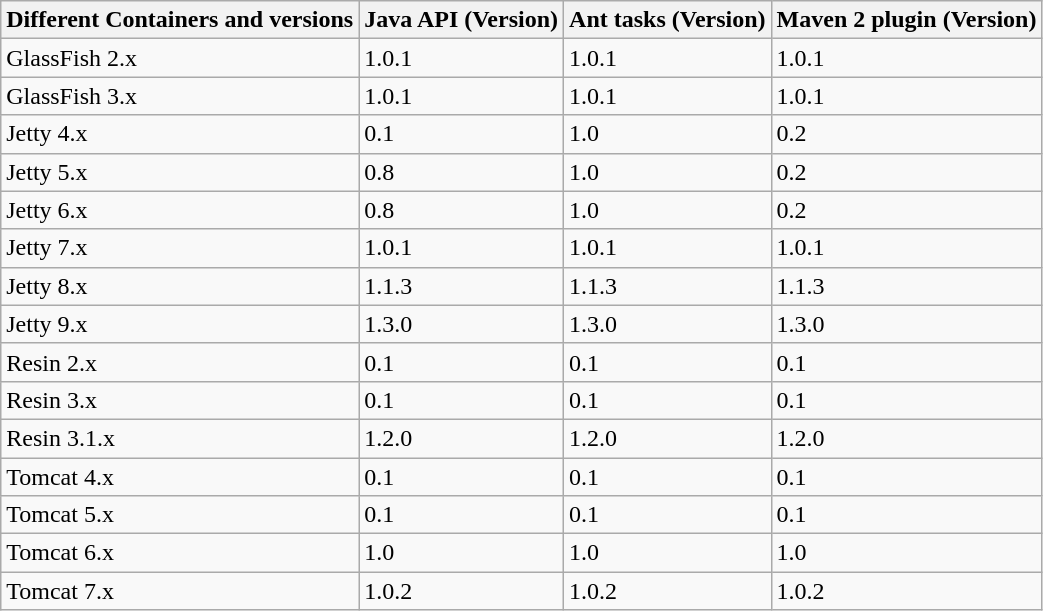<table class="wikitable">
<tr>
<th>Different Containers and versions</th>
<th>Java API (Version)</th>
<th>Ant tasks (Version)</th>
<th>Maven 2 plugin (Version)</th>
</tr>
<tr>
<td>GlassFish 2.x</td>
<td>1.0.1</td>
<td>1.0.1</td>
<td>1.0.1</td>
</tr>
<tr>
<td>GlassFish 3.x</td>
<td>1.0.1</td>
<td>1.0.1</td>
<td>1.0.1</td>
</tr>
<tr>
<td>Jetty 4.x</td>
<td>0.1</td>
<td>1.0</td>
<td>0.2</td>
</tr>
<tr>
<td>Jetty 5.x</td>
<td>0.8</td>
<td>1.0</td>
<td>0.2</td>
</tr>
<tr>
<td>Jetty 6.x</td>
<td>0.8</td>
<td>1.0</td>
<td>0.2</td>
</tr>
<tr>
<td>Jetty 7.x</td>
<td>1.0.1</td>
<td>1.0.1</td>
<td>1.0.1</td>
</tr>
<tr>
<td>Jetty 8.x</td>
<td>1.1.3</td>
<td>1.1.3</td>
<td>1.1.3</td>
</tr>
<tr>
<td>Jetty 9.x</td>
<td>1.3.0</td>
<td>1.3.0</td>
<td>1.3.0</td>
</tr>
<tr>
<td>Resin 2.x</td>
<td>0.1</td>
<td>0.1</td>
<td>0.1</td>
</tr>
<tr>
<td>Resin 3.x</td>
<td>0.1</td>
<td>0.1</td>
<td>0.1</td>
</tr>
<tr>
<td>Resin 3.1.x</td>
<td>1.2.0</td>
<td>1.2.0</td>
<td>1.2.0</td>
</tr>
<tr>
<td>Tomcat 4.x</td>
<td>0.1</td>
<td>0.1</td>
<td>0.1</td>
</tr>
<tr>
<td>Tomcat 5.x</td>
<td>0.1</td>
<td>0.1</td>
<td>0.1</td>
</tr>
<tr>
<td>Tomcat 6.x</td>
<td>1.0</td>
<td>1.0</td>
<td>1.0</td>
</tr>
<tr>
<td>Tomcat 7.x</td>
<td>1.0.2</td>
<td>1.0.2</td>
<td>1.0.2</td>
</tr>
</table>
